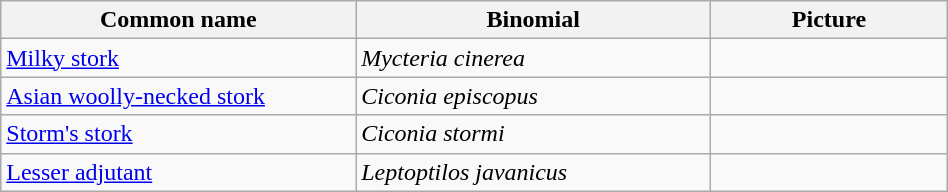<table width=50% class="wikitable">
<tr>
<th width=30%>Common name</th>
<th width=30%>Binomial</th>
<th width=20%>Picture</th>
</tr>
<tr>
<td><a href='#'>Milky stork</a></td>
<td><em>Mycteria cinerea</em></td>
<td></td>
</tr>
<tr>
<td><a href='#'>Asian woolly-necked stork</a></td>
<td><em>Ciconia episcopus</em></td>
<td></td>
</tr>
<tr>
<td><a href='#'>Storm's stork</a></td>
<td><em>Ciconia stormi</em></td>
<td></td>
</tr>
<tr>
<td><a href='#'>Lesser adjutant</a></td>
<td><em>Leptoptilos javanicus</em></td>
<td></td>
</tr>
</table>
